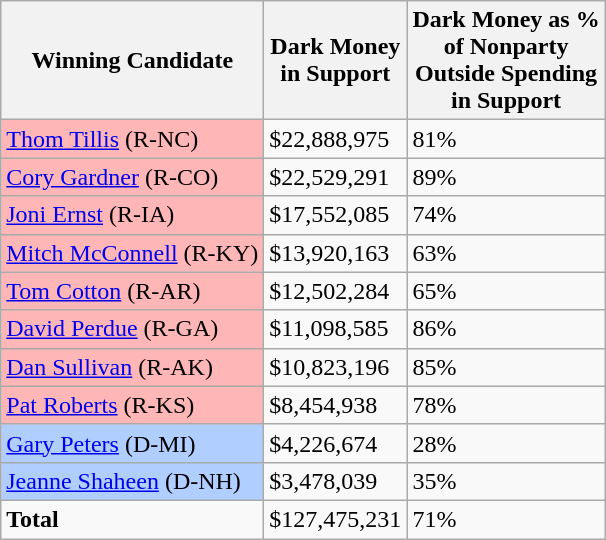<table class="wikitable">
<tr>
<th>Winning Candidate</th>
<th>Dark Money<br>in Support</th>
<th>Dark Money as %<br>of Nonparty<br>Outside Spending<br>in Support</th>
</tr>
<tr>
<td style="background:#FFB6B6"><a href='#'>Thom Tillis</a> (R-NC)</td>
<td>$22,888,975</td>
<td>81%</td>
</tr>
<tr>
<td style="background:#FFB6B6"><a href='#'>Cory Gardner</a> (R-CO)</td>
<td>$22,529,291</td>
<td>89%</td>
</tr>
<tr>
<td style="background:#FFB6B6"><a href='#'>Joni Ernst</a> (R-IA)</td>
<td>$17,552,085</td>
<td>74%</td>
</tr>
<tr>
<td style="background:#FFB6B6"><a href='#'>Mitch McConnell</a> (R-KY)</td>
<td>$13,920,163</td>
<td>63%</td>
</tr>
<tr>
<td style="background:#FFB6B6"><a href='#'>Tom Cotton</a> (R-AR)</td>
<td>$12,502,284</td>
<td>65%</td>
</tr>
<tr>
<td style="background:#FFB6B6"><a href='#'>David Perdue</a> (R-GA)</td>
<td>$11,098,585</td>
<td>86%</td>
</tr>
<tr>
<td style="background:#FFB6B6"><a href='#'>Dan Sullivan</a> (R-AK)</td>
<td>$10,823,196</td>
<td>85%</td>
</tr>
<tr>
<td style="background:#FFB6B6"><a href='#'>Pat Roberts</a> (R-KS)</td>
<td>$8,454,938</td>
<td>78%</td>
</tr>
<tr>
<td style="background:#B0CEFF"><a href='#'>Gary Peters</a> (D-MI)</td>
<td>$4,226,674</td>
<td>28%</td>
</tr>
<tr>
<td style="background:#B0CEFF"><a href='#'>Jeanne Shaheen</a> (D-NH)</td>
<td>$3,478,039</td>
<td>35%</td>
</tr>
<tr>
<td><strong>Total</strong></td>
<td>$127,475,231</td>
<td>71%</td>
</tr>
</table>
